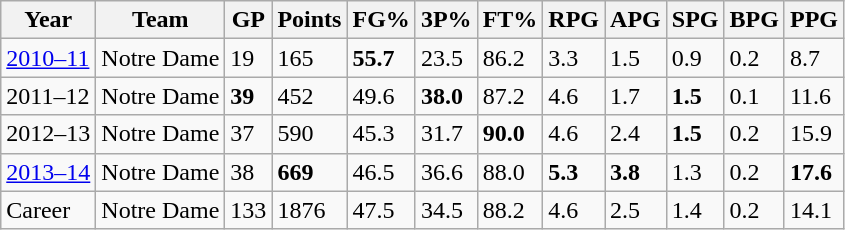<table class="wikitable">
<tr>
<th>Year</th>
<th>Team</th>
<th>GP</th>
<th>Points</th>
<th>FG%</th>
<th>3P%</th>
<th>FT%</th>
<th>RPG</th>
<th>APG</th>
<th>SPG</th>
<th>BPG</th>
<th>PPG</th>
</tr>
<tr>
<td><a href='#'>2010–11</a></td>
<td>Notre Dame</td>
<td>19</td>
<td>165</td>
<td><strong>55.7</strong></td>
<td>23.5</td>
<td>86.2</td>
<td>3.3</td>
<td>1.5</td>
<td>0.9</td>
<td>0.2</td>
<td>8.7</td>
</tr>
<tr>
<td>2011–12</td>
<td>Notre Dame</td>
<td><strong>39</strong></td>
<td>452</td>
<td>49.6</td>
<td><strong>38.0</strong></td>
<td>87.2</td>
<td>4.6</td>
<td>1.7</td>
<td><strong>1.5</strong></td>
<td>0.1</td>
<td>11.6</td>
</tr>
<tr>
<td>2012–13</td>
<td>Notre Dame</td>
<td>37</td>
<td>590</td>
<td>45.3</td>
<td>31.7</td>
<td><strong>90.0</strong></td>
<td>4.6</td>
<td>2.4</td>
<td><strong>1.5</strong></td>
<td>0.2</td>
<td>15.9</td>
</tr>
<tr>
<td><a href='#'>2013–14</a></td>
<td>Notre Dame</td>
<td>38</td>
<td><strong>669</strong></td>
<td>46.5</td>
<td>36.6</td>
<td>88.0</td>
<td><strong>5.3</strong></td>
<td><strong>3.8</strong></td>
<td>1.3</td>
<td>0.2</td>
<td><strong>17.6</strong></td>
</tr>
<tr>
<td>Career</td>
<td>Notre Dame</td>
<td>133</td>
<td>1876</td>
<td>47.5</td>
<td>34.5</td>
<td>88.2</td>
<td>4.6</td>
<td>2.5</td>
<td>1.4</td>
<td>0.2</td>
<td>14.1</td>
</tr>
</table>
